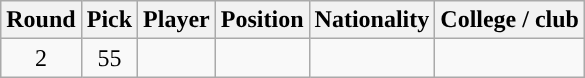<table class="wikitable sortable sortable">
<tr>
<th>Round</th>
<th>Pick</th>
<th>Player</th>
<th>Position</th>
<th>Nationality</th>
<th>College / club</th>
</tr>
<tr style="text-align: center">
<td>2</td>
<td>55</td>
<td></td>
<td></td>
<td></td>
<td></td>
</tr>
</table>
